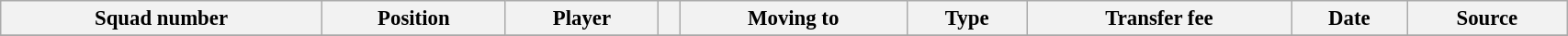<table class="wikitable sortable" style="width:90%; text-align:left; font-size:95%;">
<tr>
<th>Squad number</th>
<th>Position</th>
<th>Player</th>
<th></th>
<th>Moving to</th>
<th>Type</th>
<th>Transfer fee</th>
<th>Date</th>
<th>Source</th>
</tr>
<tr>
</tr>
</table>
